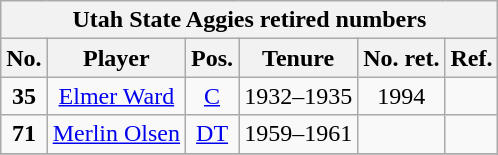<table class="wikitable" style="text-align:center">
<tr>
<th colspan=6 style =><strong>Utah State Aggies retired numbers</strong></th>
</tr>
<tr>
<th style = >No.</th>
<th style = >Player</th>
<th style = >Pos.</th>
<th style = >Tenure</th>
<th style = >No. ret.</th>
<th style = >Ref.</th>
</tr>
<tr>
<td><strong>35</strong></td>
<td><a href='#'>Elmer Ward</a></td>
<td><a href='#'>C</a></td>
<td>1932–1935</td>
<td>1994</td>
<td></td>
</tr>
<tr>
<td><strong>71</strong></td>
<td><a href='#'>Merlin Olsen</a></td>
<td><a href='#'>DT</a></td>
<td>1959–1961</td>
<td></td>
<td></td>
</tr>
<tr>
</tr>
</table>
